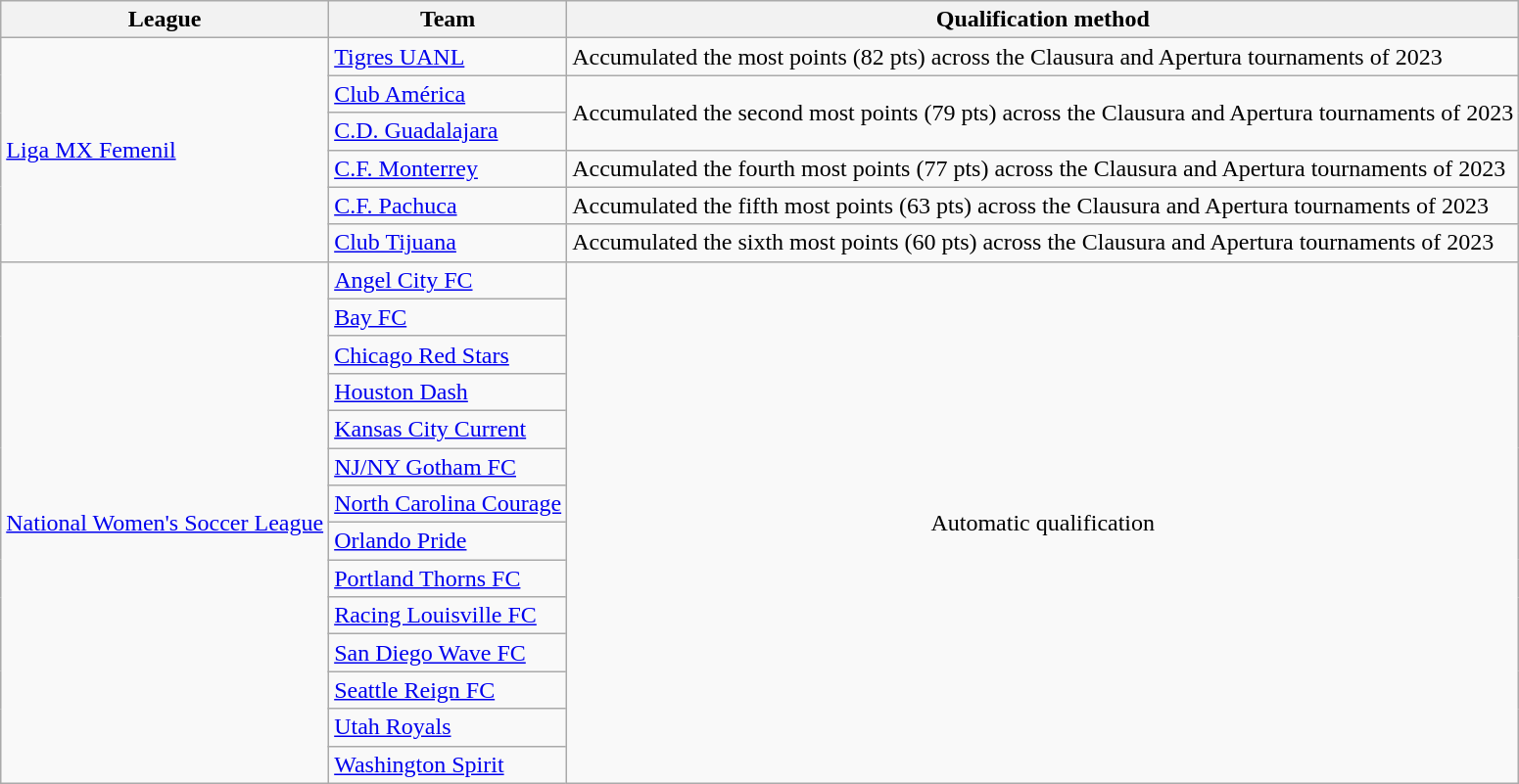<table class="wikitable">
<tr>
<th>League</th>
<th>Team</th>
<th>Qualification method</th>
</tr>
<tr>
<td rowspan="6"> <a href='#'>Liga MX Femenil</a><br></td>
<td><a href='#'>Tigres UANL</a></td>
<td>Accumulated the most points (82 pts) across the Clausura and Apertura tournaments of 2023</td>
</tr>
<tr>
<td><a href='#'>Club América</a></td>
<td rowspan="2">Accumulated the second most points (79 pts) across the Clausura and Apertura tournaments of 2023</td>
</tr>
<tr>
<td><a href='#'>C.D. Guadalajara</a></td>
</tr>
<tr>
<td><a href='#'>C.F. Monterrey</a></td>
<td>Accumulated the fourth most points (77 pts) across the Clausura and Apertura tournaments of 2023</td>
</tr>
<tr>
<td><a href='#'>C.F. Pachuca</a></td>
<td>Accumulated the fifth most points (63 pts) across the Clausura and Apertura tournaments of 2023</td>
</tr>
<tr>
<td><a href='#'>Club Tijuana</a></td>
<td>Accumulated the sixth most points (60 pts) across the Clausura and Apertura tournaments of 2023</td>
</tr>
<tr>
<td rowspan="14"> <a href='#'>National Women's Soccer League</a><br></td>
<td><a href='#'>Angel City FC</a></td>
<td rowspan="14" align="center">Automatic qualification</td>
</tr>
<tr>
<td><a href='#'>Bay FC</a></td>
</tr>
<tr>
<td><a href='#'>Chicago Red Stars</a></td>
</tr>
<tr>
<td><a href='#'>Houston Dash</a></td>
</tr>
<tr>
<td><a href='#'>Kansas City Current</a></td>
</tr>
<tr>
<td><a href='#'>NJ/NY Gotham FC</a></td>
</tr>
<tr>
<td><a href='#'>North Carolina Courage</a></td>
</tr>
<tr>
<td><a href='#'>Orlando Pride</a></td>
</tr>
<tr>
<td><a href='#'>Portland Thorns FC</a></td>
</tr>
<tr>
<td><a href='#'>Racing Louisville FC</a></td>
</tr>
<tr>
<td><a href='#'>San Diego Wave FC</a></td>
</tr>
<tr>
<td><a href='#'>Seattle Reign FC</a></td>
</tr>
<tr>
<td><a href='#'>Utah Royals</a></td>
</tr>
<tr>
<td><a href='#'>Washington Spirit</a></td>
</tr>
</table>
